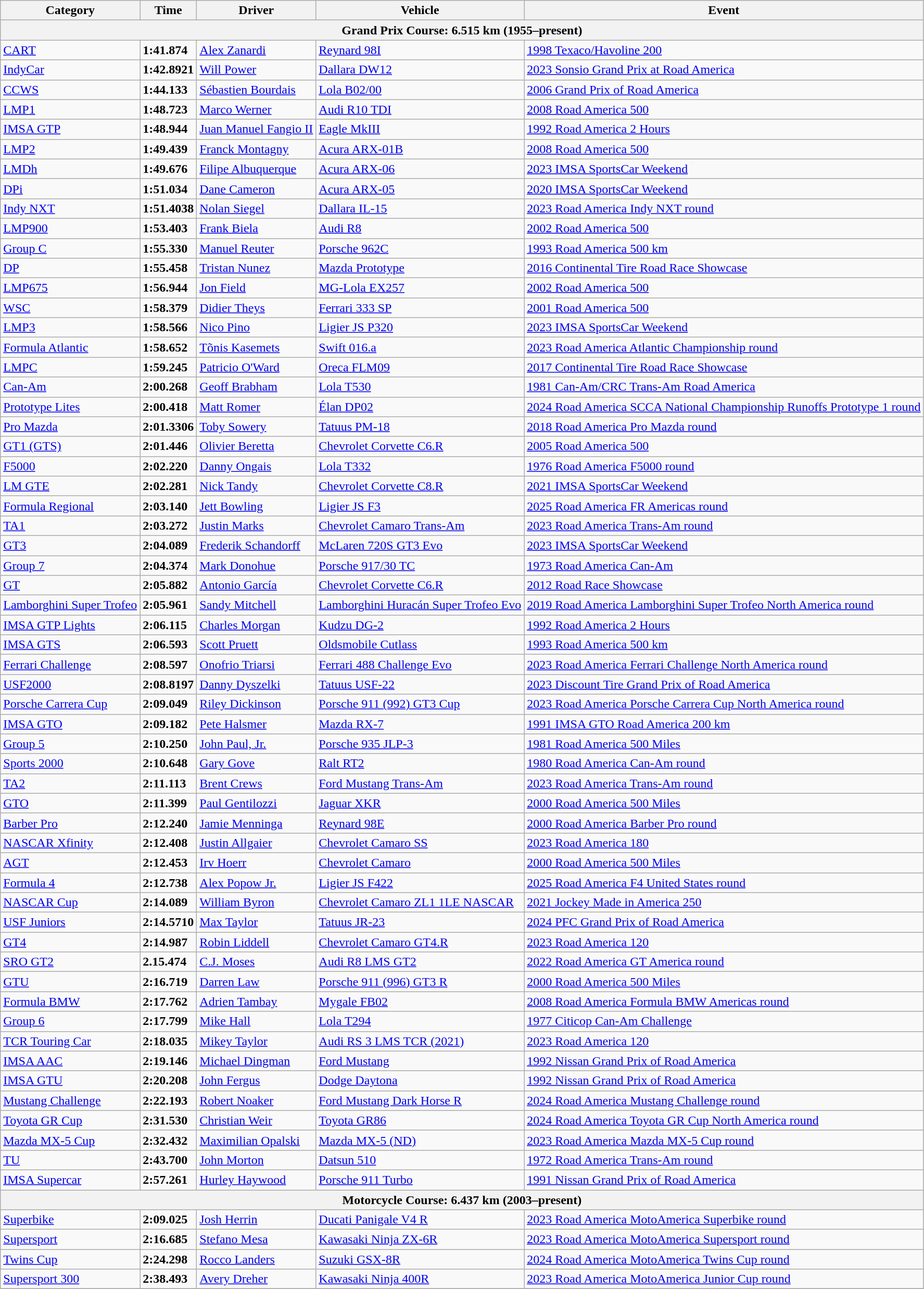<table class="wikitable">
<tr>
<th>Category</th>
<th>Time</th>
<th>Driver</th>
<th>Vehicle</th>
<th>Event</th>
</tr>
<tr>
<th colspan=5>Grand Prix Course: 6.515 km (1955–present)</th>
</tr>
<tr>
<td><a href='#'>CART</a></td>
<td><strong>1:41.874</strong></td>
<td><a href='#'>Alex Zanardi</a></td>
<td><a href='#'>Reynard 98I</a></td>
<td><a href='#'>1998 Texaco/Havoline 200</a></td>
</tr>
<tr>
<td><a href='#'>IndyCar</a></td>
<td><strong>1:42.8921</strong></td>
<td><a href='#'>Will Power</a></td>
<td><a href='#'>Dallara DW12</a></td>
<td><a href='#'>2023 Sonsio Grand Prix at Road America</a></td>
</tr>
<tr>
<td><a href='#'>CCWS</a></td>
<td><strong>1:44.133</strong></td>
<td><a href='#'>Sébastien Bourdais</a></td>
<td><a href='#'>Lola B02/00</a></td>
<td><a href='#'>2006 Grand Prix of Road America</a></td>
</tr>
<tr>
<td><a href='#'>LMP1</a></td>
<td><strong>1:48.723</strong></td>
<td><a href='#'>Marco Werner</a></td>
<td><a href='#'>Audi R10 TDI</a></td>
<td><a href='#'>2008 Road America 500</a></td>
</tr>
<tr>
<td><a href='#'>IMSA GTP</a></td>
<td><strong>1:48.944</strong></td>
<td><a href='#'>Juan Manuel Fangio II</a></td>
<td><a href='#'>Eagle MkIII</a></td>
<td><a href='#'>1992 Road America 2 Hours</a></td>
</tr>
<tr>
<td><a href='#'>LMP2</a></td>
<td><strong>1:49.439</strong></td>
<td><a href='#'>Franck Montagny</a></td>
<td><a href='#'>Acura ARX-01B</a></td>
<td><a href='#'>2008 Road America 500</a></td>
</tr>
<tr>
<td><a href='#'>LMDh</a></td>
<td><strong>1:49.676</strong></td>
<td><a href='#'>Filipe Albuquerque</a></td>
<td><a href='#'>Acura ARX-06</a></td>
<td><a href='#'>2023 IMSA SportsCar Weekend</a></td>
</tr>
<tr>
<td><a href='#'>DPi</a></td>
<td><strong>1:51.034</strong></td>
<td><a href='#'>Dane Cameron</a></td>
<td><a href='#'>Acura ARX-05</a></td>
<td><a href='#'>2020 IMSA SportsCar Weekend</a></td>
</tr>
<tr>
<td><a href='#'>Indy NXT</a></td>
<td><strong>1:51.4038</strong></td>
<td><a href='#'>Nolan Siegel</a></td>
<td><a href='#'>Dallara IL-15</a></td>
<td><a href='#'>2023 Road America Indy NXT round</a></td>
</tr>
<tr>
<td><a href='#'>LMP900</a></td>
<td><strong>1:53.403</strong></td>
<td><a href='#'>Frank Biela</a></td>
<td><a href='#'>Audi R8</a></td>
<td><a href='#'>2002 Road America 500</a></td>
</tr>
<tr>
<td><a href='#'>Group C</a></td>
<td><strong>1:55.330</strong></td>
<td><a href='#'>Manuel Reuter</a></td>
<td><a href='#'>Porsche 962C</a></td>
<td><a href='#'>1993 Road America 500 km</a></td>
</tr>
<tr>
<td><a href='#'>DP</a></td>
<td><strong>1:55.458</strong></td>
<td><a href='#'>Tristan Nunez</a></td>
<td><a href='#'>Mazda Prototype</a></td>
<td><a href='#'>2016 Continental Tire Road Race Showcase</a></td>
</tr>
<tr>
<td><a href='#'>LMP675</a></td>
<td><strong>1:56.944</strong></td>
<td><a href='#'>Jon Field</a></td>
<td><a href='#'>MG-Lola EX257</a></td>
<td><a href='#'>2002 Road America 500</a></td>
</tr>
<tr>
<td><a href='#'>WSC</a></td>
<td><strong>1:58.379</strong></td>
<td><a href='#'>Didier Theys</a></td>
<td><a href='#'>Ferrari 333 SP</a></td>
<td><a href='#'>2001 Road America 500</a></td>
</tr>
<tr>
<td><a href='#'>LMP3</a></td>
<td><strong>1:58.566</strong></td>
<td><a href='#'>Nico Pino</a></td>
<td><a href='#'>Ligier JS P320</a></td>
<td><a href='#'>2023 IMSA SportsCar Weekend</a></td>
</tr>
<tr>
<td><a href='#'>Formula Atlantic</a></td>
<td><strong>1:58.652</strong></td>
<td><a href='#'>Tõnis Kasemets</a></td>
<td><a href='#'>Swift 016.a</a></td>
<td><a href='#'>2023 Road America Atlantic Championship round</a></td>
</tr>
<tr>
<td><a href='#'>LMPC</a></td>
<td><strong>1:59.245</strong></td>
<td><a href='#'>Patricio O'Ward</a></td>
<td><a href='#'>Oreca FLM09</a></td>
<td><a href='#'>2017 Continental Tire Road Race Showcase</a></td>
</tr>
<tr>
<td><a href='#'>Can-Am</a></td>
<td><strong>2:00.268</strong></td>
<td><a href='#'>Geoff Brabham</a></td>
<td><a href='#'>Lola T530</a></td>
<td><a href='#'>1981 Can-Am/CRC Trans-Am Road America</a></td>
</tr>
<tr>
<td><a href='#'>Prototype Lites</a></td>
<td><strong>2:00.418</strong></td>
<td><a href='#'>Matt Romer</a></td>
<td><a href='#'>Élan DP02</a></td>
<td><a href='#'>2024 Road America SCCA National Championship Runoffs Prototype 1 round</a></td>
</tr>
<tr>
<td><a href='#'>Pro Mazda</a></td>
<td><strong>2:01.3306</strong></td>
<td><a href='#'>Toby Sowery</a></td>
<td><a href='#'>Tatuus PM-18</a></td>
<td><a href='#'>2018 Road America Pro Mazda round</a></td>
</tr>
<tr>
<td><a href='#'>GT1 (GTS)</a></td>
<td><strong>2:01.446</strong></td>
<td><a href='#'>Olivier Beretta</a></td>
<td><a href='#'>Chevrolet Corvette C6.R</a></td>
<td><a href='#'>2005 Road America 500</a></td>
</tr>
<tr>
<td><a href='#'>F5000</a></td>
<td><strong>2:02.220</strong></td>
<td><a href='#'>Danny Ongais</a></td>
<td><a href='#'>Lola T332</a></td>
<td><a href='#'>1976 Road America F5000 round</a></td>
</tr>
<tr>
<td><a href='#'>LM GTE</a></td>
<td><strong>2:02.281</strong></td>
<td><a href='#'>Nick Tandy</a></td>
<td><a href='#'>Chevrolet Corvette C8.R</a></td>
<td><a href='#'>2021 IMSA SportsCar Weekend</a></td>
</tr>
<tr>
<td><a href='#'>Formula Regional</a></td>
<td><strong>2:03.140</strong></td>
<td><a href='#'>Jett Bowling</a></td>
<td><a href='#'>Ligier JS F3</a></td>
<td><a href='#'>2025 Road America FR Americas round</a></td>
</tr>
<tr>
<td><a href='#'>TA1</a></td>
<td><strong>2:03.272</strong></td>
<td><a href='#'>Justin Marks</a></td>
<td><a href='#'>Chevrolet Camaro Trans-Am</a></td>
<td><a href='#'>2023 Road America Trans-Am round</a></td>
</tr>
<tr>
<td><a href='#'>GT3</a></td>
<td><strong>2:04.089</strong></td>
<td><a href='#'>Frederik Schandorff</a></td>
<td><a href='#'>McLaren 720S GT3 Evo</a></td>
<td><a href='#'>2023 IMSA SportsCar Weekend</a></td>
</tr>
<tr>
<td><a href='#'>Group 7</a></td>
<td><strong>2:04.374</strong></td>
<td><a href='#'>Mark Donohue</a></td>
<td><a href='#'>Porsche 917/30 TC</a></td>
<td><a href='#'>1973 Road America Can-Am</a></td>
</tr>
<tr>
<td><a href='#'>GT</a></td>
<td><strong>2:05.882</strong></td>
<td><a href='#'>Antonio García</a></td>
<td><a href='#'>Chevrolet Corvette C6.R</a></td>
<td><a href='#'>2012 Road Race Showcase</a></td>
</tr>
<tr>
<td><a href='#'>Lamborghini Super Trofeo</a></td>
<td><strong>2:05.961</strong></td>
<td><a href='#'>Sandy Mitchell</a></td>
<td><a href='#'>Lamborghini Huracán Super Trofeo Evo</a></td>
<td><a href='#'>2019 Road America Lamborghini Super Trofeo North America round</a></td>
</tr>
<tr>
<td><a href='#'>IMSA GTP Lights</a></td>
<td><strong>2:06.115</strong></td>
<td><a href='#'>Charles Morgan</a></td>
<td><a href='#'>Kudzu DG-2</a></td>
<td><a href='#'>1992 Road America 2 Hours</a></td>
</tr>
<tr>
<td><a href='#'>IMSA GTS</a></td>
<td><strong>2:06.593</strong></td>
<td><a href='#'>Scott Pruett</a></td>
<td><a href='#'>Oldsmobile Cutlass</a></td>
<td><a href='#'>1993 Road America 500 km</a></td>
</tr>
<tr>
<td><a href='#'>Ferrari Challenge</a></td>
<td><strong>2:08.597</strong></td>
<td><a href='#'>Onofrio Triarsi</a></td>
<td><a href='#'>Ferrari 488 Challenge Evo</a></td>
<td><a href='#'>2023 Road America Ferrari Challenge North America round</a></td>
</tr>
<tr>
<td><a href='#'>USF2000</a></td>
<td><strong>2:08.8197</strong></td>
<td><a href='#'>Danny Dyszelki</a></td>
<td><a href='#'>Tatuus USF-22</a></td>
<td><a href='#'>2023 Discount Tire Grand Prix of Road America</a></td>
</tr>
<tr>
<td><a href='#'>Porsche Carrera Cup</a></td>
<td><strong>2:09.049</strong></td>
<td><a href='#'>Riley Dickinson</a></td>
<td><a href='#'>Porsche 911 (992) GT3 Cup</a></td>
<td><a href='#'>2023 Road America Porsche Carrera Cup North America round</a></td>
</tr>
<tr>
<td><a href='#'>IMSA GTO</a></td>
<td><strong>2:09.182</strong></td>
<td><a href='#'>Pete Halsmer</a></td>
<td><a href='#'>Mazda RX-7</a></td>
<td><a href='#'>1991 IMSA GTO Road America 200 km</a></td>
</tr>
<tr>
<td><a href='#'>Group 5</a></td>
<td><strong>2:10.250</strong></td>
<td><a href='#'>John Paul, Jr.</a></td>
<td><a href='#'>Porsche 935 JLP-3</a></td>
<td><a href='#'>1981 Road America 500 Miles</a></td>
</tr>
<tr>
<td><a href='#'>Sports 2000</a></td>
<td><strong>2:10.648</strong></td>
<td><a href='#'>Gary Gove</a></td>
<td><a href='#'>Ralt RT2</a></td>
<td><a href='#'>1980 Road America Can-Am round</a></td>
</tr>
<tr>
<td><a href='#'>TA2</a></td>
<td><strong>2:11.113</strong></td>
<td><a href='#'>Brent Crews</a></td>
<td><a href='#'>Ford Mustang Trans-Am</a></td>
<td><a href='#'>2023 Road America Trans-Am round</a></td>
</tr>
<tr>
<td><a href='#'>GTO</a></td>
<td><strong>2:11.399</strong></td>
<td><a href='#'>Paul Gentilozzi</a></td>
<td><a href='#'>Jaguar XKR</a></td>
<td><a href='#'>2000 Road America 500 Miles</a></td>
</tr>
<tr>
<td><a href='#'>Barber Pro</a></td>
<td><strong>2:12.240</strong></td>
<td><a href='#'>Jamie Menninga</a></td>
<td><a href='#'>Reynard 98E</a></td>
<td><a href='#'>2000 Road America Barber Pro round</a></td>
</tr>
<tr>
<td><a href='#'>NASCAR Xfinity</a></td>
<td><strong>2:12.408</strong></td>
<td><a href='#'>Justin Allgaier</a></td>
<td><a href='#'>Chevrolet Camaro SS</a></td>
<td><a href='#'>2023 Road America 180</a></td>
</tr>
<tr>
<td><a href='#'>AGT</a></td>
<td><strong>2:12.453</strong></td>
<td><a href='#'>Irv Hoerr</a></td>
<td><a href='#'>Chevrolet Camaro</a></td>
<td><a href='#'>2000 Road America 500 Miles</a></td>
</tr>
<tr>
<td><a href='#'>Formula 4</a></td>
<td><strong>2:12.738</strong></td>
<td><a href='#'>Alex Popow Jr.</a></td>
<td><a href='#'>Ligier JS F422</a></td>
<td><a href='#'>2025 Road America F4 United States round</a></td>
</tr>
<tr>
<td><a href='#'>NASCAR Cup</a></td>
<td><strong>2:14.089</strong></td>
<td><a href='#'>William Byron</a></td>
<td><a href='#'>Chevrolet Camaro ZL1 1LE NASCAR</a></td>
<td><a href='#'>2021 Jockey Made in America 250</a></td>
</tr>
<tr>
<td><a href='#'>USF Juniors</a></td>
<td><strong>2:14.5710</strong></td>
<td><a href='#'>Max Taylor</a></td>
<td><a href='#'>Tatuus JR-23</a></td>
<td><a href='#'>2024 PFC Grand Prix of Road America</a></td>
</tr>
<tr>
<td><a href='#'>GT4</a></td>
<td><strong>2:14.987</strong></td>
<td><a href='#'>Robin Liddell</a></td>
<td><a href='#'>Chevrolet Camaro GT4.R</a></td>
<td><a href='#'>2023 Road America 120</a></td>
</tr>
<tr>
<td><a href='#'>SRO GT2</a></td>
<td><strong>2.15.474</strong></td>
<td><a href='#'>C.J. Moses</a></td>
<td><a href='#'>Audi R8 LMS GT2</a></td>
<td><a href='#'>2022 Road America GT America round</a></td>
</tr>
<tr>
<td><a href='#'>GTU</a></td>
<td><strong>2:16.719</strong></td>
<td><a href='#'>Darren Law</a></td>
<td><a href='#'>Porsche 911 (996) GT3 R</a></td>
<td><a href='#'>2000 Road America 500 Miles</a></td>
</tr>
<tr>
<td><a href='#'>Formula BMW</a></td>
<td><strong>2:17.762</strong></td>
<td><a href='#'>Adrien Tambay</a></td>
<td><a href='#'>Mygale FB02</a></td>
<td><a href='#'>2008 Road America Formula BMW Americas round</a></td>
</tr>
<tr>
<td><a href='#'>Group 6</a></td>
<td><strong>2:17.799</strong></td>
<td><a href='#'>Mike Hall</a></td>
<td><a href='#'>Lola T294</a></td>
<td><a href='#'>1977 Citicop Can-Am Challenge</a></td>
</tr>
<tr>
<td><a href='#'>TCR Touring Car</a></td>
<td><strong>2:18.035</strong></td>
<td><a href='#'>Mikey Taylor</a></td>
<td><a href='#'>Audi RS 3 LMS TCR (2021)</a></td>
<td><a href='#'>2023 Road America 120</a></td>
</tr>
<tr>
<td><a href='#'>IMSA AAC</a></td>
<td><strong>2:19.146</strong></td>
<td><a href='#'>Michael Dingman</a></td>
<td><a href='#'>Ford Mustang</a></td>
<td><a href='#'>1992 Nissan Grand Prix of Road America</a></td>
</tr>
<tr>
<td><a href='#'>IMSA GTU</a></td>
<td><strong>2:20.208</strong></td>
<td><a href='#'>John Fergus</a></td>
<td><a href='#'>Dodge Daytona</a></td>
<td><a href='#'>1992 Nissan Grand Prix of Road America</a></td>
</tr>
<tr>
<td><a href='#'>Mustang Challenge</a></td>
<td><strong>2:22.193</strong></td>
<td><a href='#'>Robert Noaker</a></td>
<td><a href='#'>Ford Mustang Dark Horse R</a></td>
<td><a href='#'>2024 Road America Mustang Challenge round</a></td>
</tr>
<tr>
<td><a href='#'>Toyota GR Cup</a></td>
<td><strong>2:31.530</strong></td>
<td><a href='#'>Christian Weir</a></td>
<td><a href='#'>Toyota GR86</a></td>
<td><a href='#'>2024 Road America Toyota GR Cup North America round</a></td>
</tr>
<tr>
<td><a href='#'>Mazda MX-5 Cup</a></td>
<td><strong>2:32.432</strong></td>
<td><a href='#'>Maximilian Opalski</a></td>
<td><a href='#'>Mazda MX-5 (ND)</a></td>
<td><a href='#'>2023 Road America Mazda MX-5 Cup round</a></td>
</tr>
<tr>
<td><a href='#'>TU</a></td>
<td><strong>2:43.700</strong></td>
<td><a href='#'>John Morton</a></td>
<td><a href='#'>Datsun 510</a></td>
<td><a href='#'>1972 Road America Trans-Am round</a></td>
</tr>
<tr>
<td><a href='#'>IMSA Supercar</a></td>
<td><strong>2:57.261</strong></td>
<td><a href='#'>Hurley Haywood</a></td>
<td><a href='#'>Porsche 911 Turbo</a></td>
<td><a href='#'>1991 Nissan Grand Prix of Road America</a></td>
</tr>
<tr>
<th colspan=5>Motorcycle Course: 6.437 km (2003–present)</th>
</tr>
<tr>
<td><a href='#'>Superbike</a></td>
<td><strong>2:09.025</strong></td>
<td><a href='#'>Josh Herrin</a></td>
<td><a href='#'>Ducati Panigale V4 R</a></td>
<td><a href='#'>2023 Road America MotoAmerica Superbike round</a></td>
</tr>
<tr>
<td><a href='#'>Supersport</a></td>
<td><strong>2:16.685</strong></td>
<td><a href='#'>Stefano Mesa</a></td>
<td><a href='#'>Kawasaki Ninja ZX-6R</a></td>
<td><a href='#'>2023 Road America MotoAmerica Supersport round</a></td>
</tr>
<tr>
<td><a href='#'>Twins Cup</a></td>
<td><strong>2:24.298</strong></td>
<td><a href='#'>Rocco Landers</a></td>
<td><a href='#'>Suzuki GSX-8R</a></td>
<td><a href='#'>2024 Road America MotoAmerica Twins Cup round</a></td>
</tr>
<tr>
<td><a href='#'>Supersport 300</a></td>
<td><strong>2:38.493</strong></td>
<td><a href='#'>Avery Dreher</a></td>
<td><a href='#'>Kawasaki Ninja 400R</a></td>
<td><a href='#'>2023 Road America MotoAmerica Junior Cup round</a></td>
</tr>
<tr>
</tr>
</table>
